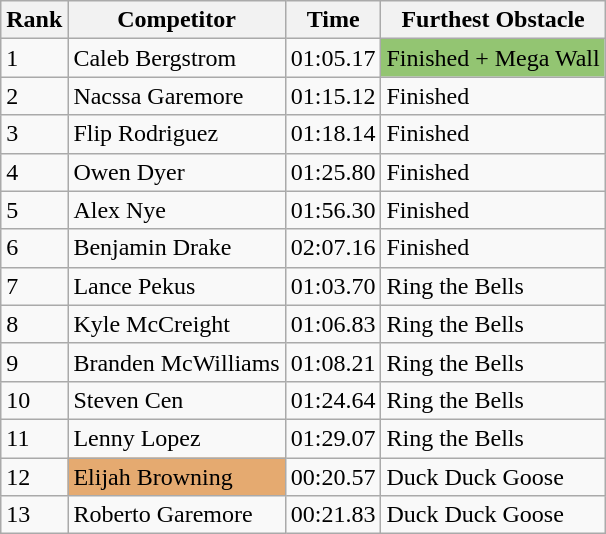<table class="wikitable sortable mw-collapsible">
<tr>
<th width="5">Rank</th>
<th>Competitor</th>
<th>Time</th>
<th>Furthest Obstacle</th>
</tr>
<tr>
<td>1</td>
<td>Caleb Bergstrom</td>
<td>01:05.17</td>
<td style="background-color:#93C572">Finished + Mega Wall</td>
</tr>
<tr>
<td>2</td>
<td>Nacssa Garemore</td>
<td>01:15.12</td>
<td>Finished</td>
</tr>
<tr>
<td>3</td>
<td>Flip Rodriguez</td>
<td>01:18.14</td>
<td>Finished</td>
</tr>
<tr>
<td>4</td>
<td>Owen Dyer</td>
<td>01:25.80</td>
<td>Finished</td>
</tr>
<tr>
<td>5</td>
<td>Alex Nye</td>
<td>01:56.30</td>
<td>Finished</td>
</tr>
<tr>
<td>6</td>
<td>Benjamin Drake</td>
<td>02:07.16</td>
<td>Finished</td>
</tr>
<tr>
<td>7</td>
<td>Lance Pekus</td>
<td>01:03.70</td>
<td>Ring the Bells</td>
</tr>
<tr>
<td>8</td>
<td>Kyle McCreight</td>
<td>01:06.83</td>
<td>Ring the Bells</td>
</tr>
<tr>
<td>9</td>
<td>Branden McWilliams</td>
<td>01:08.21</td>
<td>Ring the Bells</td>
</tr>
<tr>
<td>10</td>
<td>Steven Cen</td>
<td>01:24.64</td>
<td>Ring the Bells</td>
</tr>
<tr>
<td>11</td>
<td>Lenny Lopez</td>
<td>01:29.07</td>
<td>Ring the Bells</td>
</tr>
<tr>
<td>12</td>
<td style="background-color:#E5AA70">Elijah Browning</td>
<td>00:20.57</td>
<td>Duck Duck Goose</td>
</tr>
<tr>
<td>13</td>
<td>Roberto Garemore</td>
<td>00:21.83</td>
<td>Duck Duck Goose</td>
</tr>
</table>
